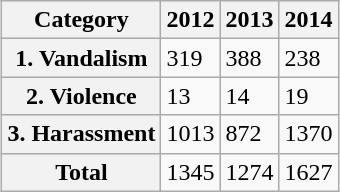<table class="wikitable plainrowheaders" style="margin: 1em auto 1em auto;">
<tr>
<th scope="col">Category</th>
<th scope="col">2012</th>
<th scope="col">2013</th>
<th scope="col">2014<br></th>
</tr>
<tr>
<th scope="row">1. Vandalism</th>
<td>319</td>
<td>388</td>
<td>238</td>
</tr>
<tr>
<th scope="row">2. Violence</th>
<td>13</td>
<td>14</td>
<td>19</td>
</tr>
<tr>
<th scope="row">3. Harassment</th>
<td>1013</td>
<td>872</td>
<td>1370</td>
</tr>
<tr>
<th scope="row">Total</th>
<td>1345</td>
<td>1274</td>
<td>1627</td>
</tr>
</table>
